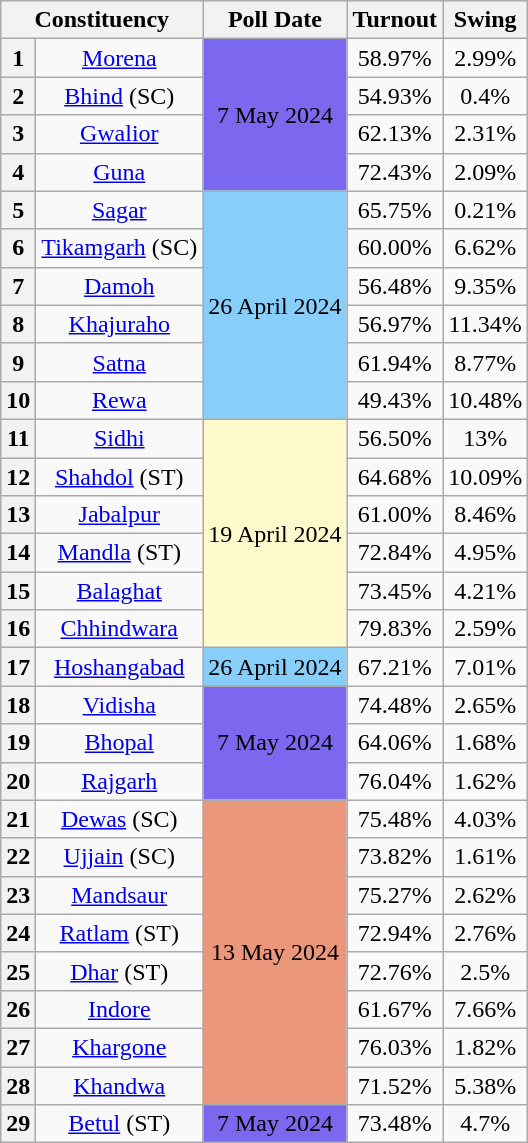<table class="wikitable sortable" style="text-align:center;">
<tr>
<th colspan="2">Constituency</th>
<th>Poll Date</th>
<th>Turnout</th>
<th>Swing</th>
</tr>
<tr>
<th>1</th>
<td><a href='#'>Morena</a></td>
<td rowspan="4" bgcolor=#7B68EE>7 May 2024</td>
<td>58.97%</td>
<td>2.99%</td>
</tr>
<tr>
<th>2</th>
<td><a href='#'>Bhind</a> (SC)</td>
<td>54.93%</td>
<td>0.4%</td>
</tr>
<tr>
<th>3</th>
<td><a href='#'>Gwalior</a></td>
<td>62.13%</td>
<td>2.31%</td>
</tr>
<tr>
<th>4</th>
<td><a href='#'>Guna</a></td>
<td>72.43%</td>
<td>2.09%</td>
</tr>
<tr>
<th>5</th>
<td><a href='#'>Sagar</a></td>
<td rowspan="6" bgcolor=#87CEFA>26 April 2024</td>
<td>65.75%</td>
<td>0.21%</td>
</tr>
<tr>
<th>6</th>
<td><a href='#'>Tikamgarh</a> (SC)</td>
<td>60.00%</td>
<td>6.62%</td>
</tr>
<tr>
<th>7</th>
<td><a href='#'>Damoh</a></td>
<td>56.48%</td>
<td>9.35%</td>
</tr>
<tr>
<th>8</th>
<td><a href='#'>Khajuraho</a></td>
<td>56.97%</td>
<td>11.34%</td>
</tr>
<tr>
<th>9</th>
<td><a href='#'>Satna</a></td>
<td>61.94%</td>
<td>8.77%</td>
</tr>
<tr>
<th>10</th>
<td><a href='#'>Rewa</a></td>
<td>49.43%</td>
<td>10.48%</td>
</tr>
<tr>
<th>11</th>
<td><a href='#'>Sidhi</a></td>
<td rowspan="6" bgcolor=#FFFACD>19 April 2024</td>
<td>56.50%</td>
<td>13%</td>
</tr>
<tr>
<th>12</th>
<td><a href='#'>Shahdol</a> (ST)</td>
<td>64.68%</td>
<td>10.09%</td>
</tr>
<tr>
<th>13</th>
<td><a href='#'>Jabalpur</a></td>
<td>61.00%</td>
<td>8.46%</td>
</tr>
<tr>
<th>14</th>
<td><a href='#'>Mandla</a> (ST)</td>
<td>72.84%</td>
<td>4.95%</td>
</tr>
<tr>
<th>15</th>
<td><a href='#'>Balaghat</a></td>
<td>73.45%</td>
<td>4.21%</td>
</tr>
<tr>
<th>16</th>
<td><a href='#'>Chhindwara</a></td>
<td>79.83%</td>
<td>2.59%</td>
</tr>
<tr>
<th>17</th>
<td><a href='#'>Hoshangabad</a></td>
<td bgcolor=#87CEFA>26 April 2024</td>
<td>67.21%</td>
<td>7.01%</td>
</tr>
<tr>
<th>18</th>
<td><a href='#'>Vidisha</a></td>
<td rowspan="3" bgcolor=#7B68EE>7 May 2024</td>
<td>74.48%</td>
<td>2.65%</td>
</tr>
<tr>
<th>19</th>
<td><a href='#'>Bhopal</a></td>
<td>64.06%</td>
<td>1.68%</td>
</tr>
<tr>
<th>20</th>
<td><a href='#'>Rajgarh</a></td>
<td>76.04%</td>
<td>1.62%</td>
</tr>
<tr>
<th>21</th>
<td><a href='#'>Dewas</a> (SC)</td>
<td rowspan="8" bgcolor=#E9967A>13 May 2024</td>
<td>75.48%</td>
<td>4.03%</td>
</tr>
<tr>
<th>22</th>
<td><a href='#'>Ujjain</a> (SC)</td>
<td>73.82%</td>
<td>1.61%</td>
</tr>
<tr>
<th>23</th>
<td><a href='#'>Mandsaur</a></td>
<td>75.27%</td>
<td>2.62%</td>
</tr>
<tr>
<th>24</th>
<td><a href='#'>Ratlam</a> (ST)</td>
<td>72.94%</td>
<td>2.76%</td>
</tr>
<tr>
<th>25</th>
<td><a href='#'>Dhar</a> (ST)</td>
<td>72.76%</td>
<td>2.5%</td>
</tr>
<tr>
<th>26</th>
<td><a href='#'>Indore</a></td>
<td>61.67%</td>
<td>7.66%</td>
</tr>
<tr>
<th>27</th>
<td><a href='#'>Khargone</a></td>
<td>76.03%</td>
<td>1.82%</td>
</tr>
<tr>
<th>28</th>
<td><a href='#'>Khandwa</a></td>
<td>71.52%</td>
<td>5.38%</td>
</tr>
<tr>
<th>29</th>
<td><a href='#'>Betul</a> (ST)</td>
<td bgcolor=#7B68EE>7 May 2024</td>
<td>73.48%</td>
<td>4.7%</td>
</tr>
</table>
